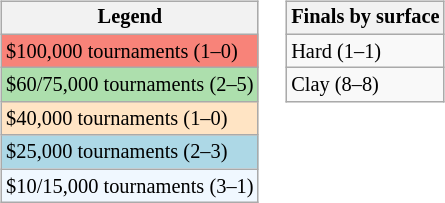<table>
<tr valign=top>
<td><br><table class=wikitable style="font-size:85%">
<tr>
<th>Legend</th>
</tr>
<tr style="background:#f88379;">
<td>$100,000 tournaments (1–0)</td>
</tr>
<tr style="background:#addfad;">
<td>$60/75,000 tournaments (2–5)</td>
</tr>
<tr style="background:#ffe4c4;">
<td>$40,000 tournaments (1–0)</td>
</tr>
<tr style="background:lightblue;">
<td>$25,000 tournaments (2–3)</td>
</tr>
<tr style="background:#f0f8ff;">
<td>$10/15,000 tournaments (3–1)</td>
</tr>
</table>
</td>
<td><br><table class=wikitable style="font-size:85%">
<tr>
<th>Finals by surface</th>
</tr>
<tr>
<td>Hard (1–1)</td>
</tr>
<tr>
<td>Clay (8–8)</td>
</tr>
</table>
</td>
</tr>
</table>
